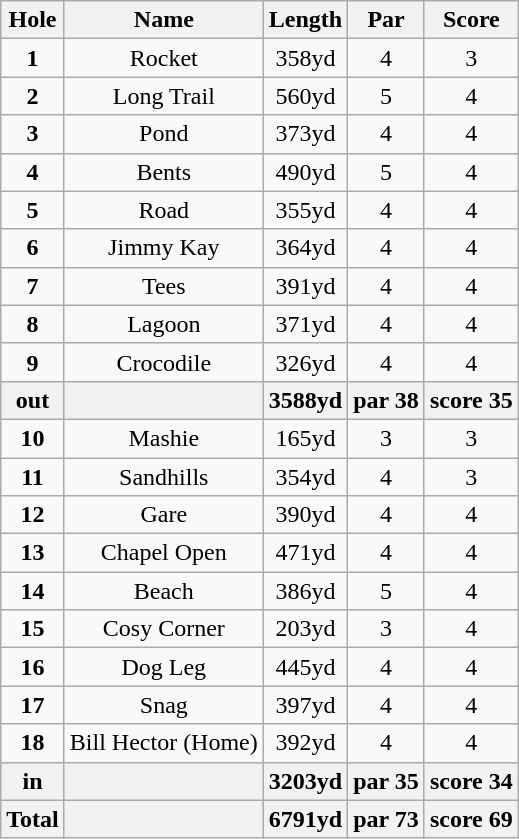<table class="wikitable" style="text-align:center;">
<tr>
<th>Hole</th>
<th>Name</th>
<th>Length</th>
<th>Par</th>
<th>Score</th>
</tr>
<tr>
<td><strong>1</strong></td>
<td>Rocket</td>
<td>358yd</td>
<td>4</td>
<td>3</td>
</tr>
<tr>
<td><strong>2</strong></td>
<td>Long Trail</td>
<td>560yd</td>
<td>5</td>
<td>4</td>
</tr>
<tr>
<td><strong>3</strong></td>
<td>Pond</td>
<td>373yd</td>
<td>4</td>
<td>4</td>
</tr>
<tr>
<td><strong>4</strong></td>
<td>Bents</td>
<td>490yd</td>
<td>5</td>
<td>4</td>
</tr>
<tr>
<td><strong>5</strong></td>
<td>Road</td>
<td>355yd</td>
<td>4</td>
<td>4</td>
</tr>
<tr>
<td><strong>6</strong></td>
<td>Jimmy Kay</td>
<td>364yd</td>
<td>4</td>
<td>4</td>
</tr>
<tr>
<td><strong>7</strong></td>
<td>Tees</td>
<td>391yd</td>
<td>4</td>
<td>4</td>
</tr>
<tr>
<td><strong>8</strong></td>
<td>Lagoon</td>
<td>371yd</td>
<td>4</td>
<td>4</td>
</tr>
<tr>
<td><strong>9</strong></td>
<td>Crocodile</td>
<td>326yd</td>
<td>4</td>
<td>4</td>
</tr>
<tr>
<th><strong>out</strong></th>
<th></th>
<th>3588yd</th>
<th>par 38</th>
<th>score 35</th>
</tr>
<tr>
<td><strong>10</strong></td>
<td>Mashie</td>
<td>165yd</td>
<td>3</td>
<td>3</td>
</tr>
<tr>
<td><strong>11</strong></td>
<td>Sandhills</td>
<td>354yd</td>
<td>4</td>
<td>3</td>
</tr>
<tr>
<td><strong>12</strong></td>
<td>Gare</td>
<td>390yd</td>
<td>4</td>
<td>4</td>
</tr>
<tr>
<td><strong>13</strong></td>
<td>Chapel Open</td>
<td>471yd</td>
<td>4</td>
<td>4</td>
</tr>
<tr>
<td><strong>14</strong></td>
<td>Beach</td>
<td>386yd</td>
<td>5</td>
<td>4</td>
</tr>
<tr>
<td><strong>15</strong></td>
<td>Cosy Corner</td>
<td>203yd</td>
<td>3</td>
<td>4</td>
</tr>
<tr>
<td><strong>16</strong></td>
<td>Dog Leg</td>
<td>445yd</td>
<td>4</td>
<td>4</td>
</tr>
<tr>
<td><strong>17</strong></td>
<td>Snag</td>
<td>397yd</td>
<td>4</td>
<td>4</td>
</tr>
<tr>
<td><strong>18</strong></td>
<td>Bill Hector (Home)</td>
<td>392yd</td>
<td>4</td>
<td>4</td>
</tr>
<tr>
<th><strong>in</strong></th>
<th></th>
<th>3203yd</th>
<th>par 35</th>
<th>score 34</th>
</tr>
<tr>
<th><strong>Total</strong></th>
<th></th>
<th>6791yd</th>
<th>par 73</th>
<th>score 69</th>
</tr>
</table>
